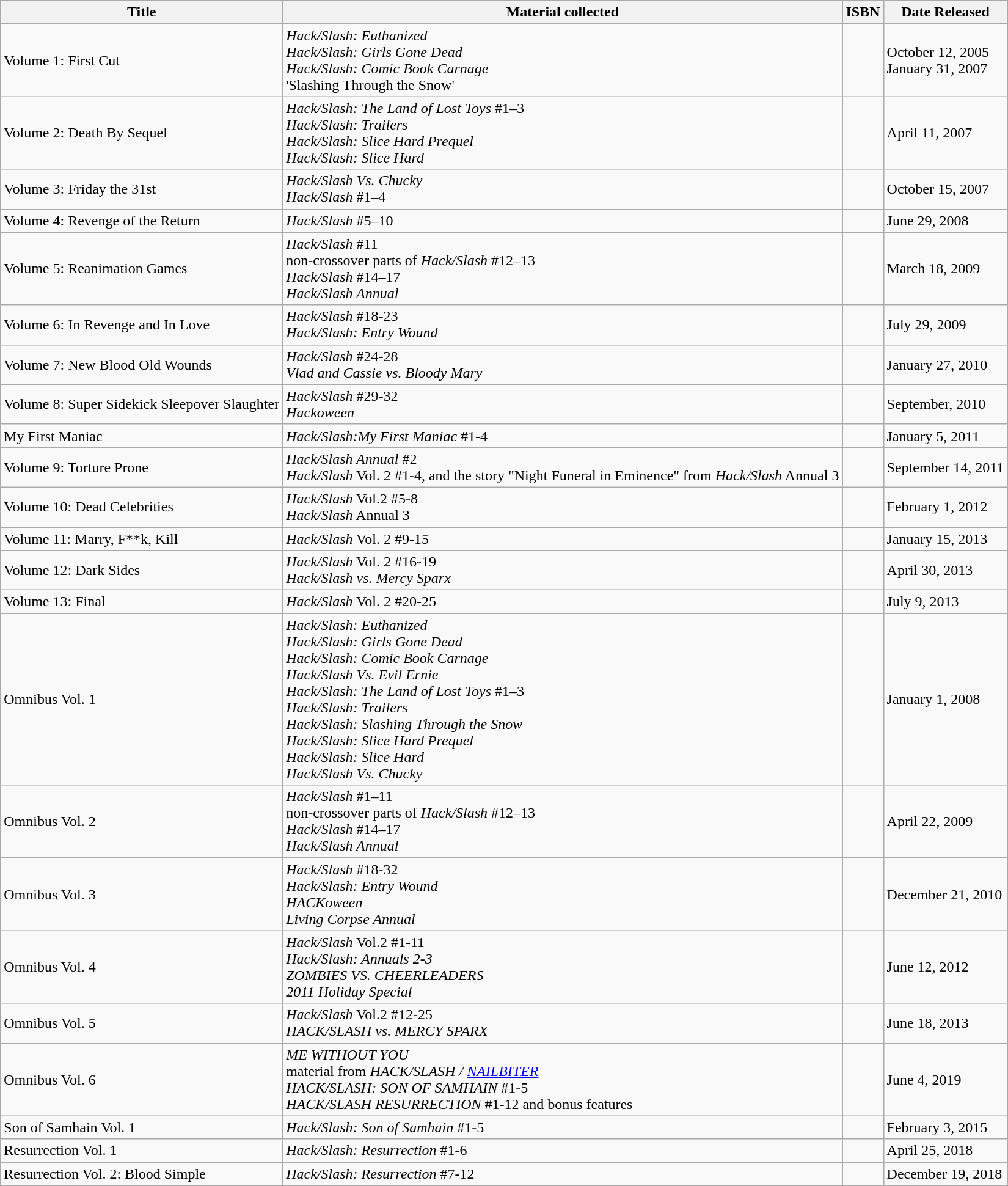<table class="wikitable">
<tr>
<th>Title</th>
<th>Material collected</th>
<th>ISBN</th>
<th>Date Released</th>
</tr>
<tr>
<td>Volume 1: First Cut</td>
<td><em>Hack/Slash: Euthanized</em> <br> <em>Hack/Slash: Girls Gone Dead</em> <br><em>Hack/Slash: Comic Book Carnage</em> <br> 'Slashing Through the Snow' <br></td>
<td> <br> </td>
<td>October 12, 2005 <br> January 31, 2007</td>
</tr>
<tr>
<td>Volume 2: Death By Sequel</td>
<td><em>Hack/Slash: The Land of Lost Toys</em> #1–3 <br> <em>Hack/Slash: Trailers</em> <br> <em>Hack/Slash: Slice Hard Prequel</em> <br> <em>Hack/Slash: Slice Hard</em></td>
<td></td>
<td>April 11, 2007</td>
</tr>
<tr>
<td>Volume 3: Friday the 31st</td>
<td><em>Hack/Slash Vs. Chucky</em> <br> <em>Hack/Slash</em> #1–4</td>
<td></td>
<td>October 15, 2007</td>
</tr>
<tr>
<td>Volume 4: Revenge of the Return</td>
<td><em>Hack/Slash</em> #5–10</td>
<td></td>
<td>June 29, 2008</td>
</tr>
<tr>
<td>Volume 5: Reanimation Games</td>
<td><em>Hack/Slash</em> #11 <br> non-crossover parts of <em>Hack/Slash</em> #12–13 <br> <em>Hack/Slash</em> #14–17 <br> <em>Hack/Slash Annual</em></td>
<td></td>
<td>March 18, 2009</td>
</tr>
<tr>
<td>Volume 6: In Revenge and In Love</td>
<td><em>Hack/Slash</em> #18-23 <br> <em>Hack/Slash: Entry Wound</em></td>
<td></td>
<td>July 29, 2009</td>
</tr>
<tr>
<td>Volume 7: New Blood Old Wounds</td>
<td><em>Hack/Slash</em> #24-28 <br> <em>Vlad and Cassie vs. Bloody Mary</em></td>
<td></td>
<td>January 27, 2010</td>
</tr>
<tr>
<td>Volume 8: Super Sidekick Sleepover Slaughter</td>
<td><em>Hack/Slash</em> #29-32 <br> <em>Hackoween</em></td>
<td></td>
<td>September, 2010</td>
</tr>
<tr>
<td>My First Maniac</td>
<td><em>Hack/Slash:My First Maniac</em> #1-4 <br></td>
<td></td>
<td>January 5, 2011</td>
</tr>
<tr>
<td>Volume 9: Torture Prone</td>
<td><em>Hack/Slash Annual</em> #2 <br> <em>Hack/Slash</em> Vol. 2 #1-4, and the story "Night Funeral in Eminence" from <em>Hack/Slash</em> Annual 3</td>
<td></td>
<td>September 14, 2011</td>
</tr>
<tr>
<td>Volume 10: Dead Celebrities</td>
<td><em>Hack/Slash</em> Vol.2 #5-8 <br> <em>Hack/Slash</em> Annual 3</td>
<td></td>
<td>February 1, 2012</td>
</tr>
<tr>
<td>Volume 11: Marry, F**k, Kill</td>
<td><em>Hack/Slash</em> Vol. 2 #9-15</td>
<td></td>
<td>January 15, 2013</td>
</tr>
<tr>
<td>Volume 12: Dark Sides</td>
<td><em>Hack/Slash</em> Vol. 2 #16-19 <br> <em>Hack/Slash vs. Mercy Sparx</em></td>
<td></td>
<td>April 30, 2013</td>
</tr>
<tr>
<td>Volume 13: Final</td>
<td><em>Hack/Slash</em> Vol. 2 #20-25</td>
<td></td>
<td>July 9, 2013</td>
</tr>
<tr>
<td>Omnibus Vol. 1</td>
<td><em>Hack/Slash: Euthanized</em> <br> <em>Hack/Slash: Girls Gone Dead</em> <br> <em>Hack/Slash: Comic Book Carnage</em> <br> <em>Hack/Slash Vs. Evil Ernie</em> <br> <em>Hack/Slash: The Land of Lost Toys</em> #1–3<br> <em>Hack/Slash: Trailers</em> <br> <em>Hack/Slash: Slashing Through the Snow</em> <br> <em>Hack/Slash: Slice Hard Prequel</em> <br> <em>Hack/Slash: Slice Hard</em> <br> <em>Hack/Slash Vs. Chucky</em></td>
<td></td>
<td>January 1, 2008</td>
</tr>
<tr>
<td>Omnibus Vol. 2</td>
<td><em>Hack/Slash</em> #1–11 <br> non-crossover parts of <em>Hack/Slash</em> #12–13 <br> <em>Hack/Slash</em> #14–17 <br> <em>Hack/Slash Annual</em></td>
<td></td>
<td>April 22, 2009</td>
</tr>
<tr>
<td>Omnibus Vol. 3</td>
<td><em>Hack/Slash</em> #18-32 <br> <em>Hack/Slash: Entry Wound</em> <br> <em>HACKoween</em> <br> <em>Living Corpse Annual</em></td>
<td></td>
<td>December 21, 2010</td>
</tr>
<tr>
<td>Omnibus Vol. 4</td>
<td><em>Hack/Slash</em> Vol.2 #1-11 <br> <em>Hack/Slash: Annuals 2-3</em> <br> <em>ZOMBIES VS. CHEERLEADERS </em> <br> <em>2011 Holiday Special</em></td>
<td></td>
<td>June 12, 2012</td>
</tr>
<tr>
<td>Omnibus Vol. 5</td>
<td><em>Hack/Slash</em> Vol.2 #12-25 <br> <em>HACK/SLASH vs. MERCY SPARX </em></td>
<td></td>
<td>June 18, 2013</td>
</tr>
<tr>
<td>Omnibus Vol. 6</td>
<td><em>ME WITHOUT YOU</em><br> material from <em>HACK/SLASH / <a href='#'>NAILBITER</a></em> <br> <em>HACK/SLASH: SON OF SAMHAIN</em> #1-5 <br> <em>HACK/SLASH RESURRECTION</em> #1-12 and bonus features</td>
<td></td>
<td>June 4, 2019</td>
</tr>
<tr>
<td>Son of Samhain Vol. 1</td>
<td><em>Hack/Slash: Son of Samhain</em> #1-5</td>
<td></td>
<td>February 3, 2015</td>
</tr>
<tr>
<td>Resurrection Vol. 1</td>
<td><em>Hack/Slash: Resurrection</em> #1-6</td>
<td></td>
<td>April 25, 2018</td>
</tr>
<tr>
<td>Resurrection Vol. 2: Blood Simple</td>
<td><em>Hack/Slash: Resurrection</em> #7-12</td>
<td></td>
<td>December 19, 2018</td>
</tr>
</table>
